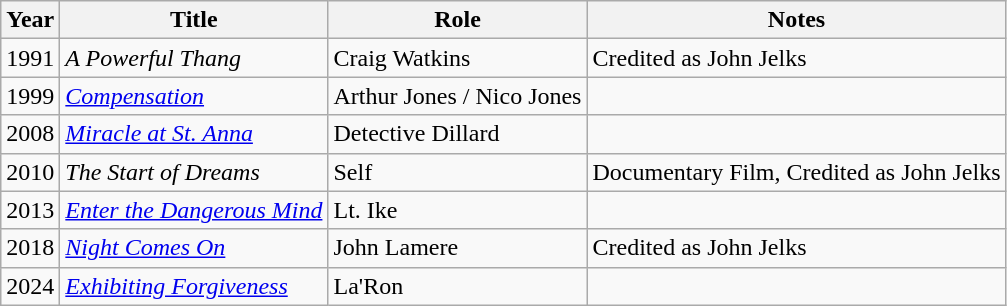<table class="wikitable sortable">
<tr>
<th>Year</th>
<th>Title</th>
<th>Role</th>
<th>Notes</th>
</tr>
<tr>
<td>1991</td>
<td><em>A Powerful Thang</em></td>
<td>Craig Watkins</td>
<td>Credited as John Jelks</td>
</tr>
<tr>
<td>1999</td>
<td><em><a href='#'>Compensation</a></em></td>
<td>Arthur Jones / Nico Jones</td>
<td></td>
</tr>
<tr>
<td>2008</td>
<td><em><a href='#'>Miracle at St. Anna</a></em></td>
<td>Detective Dillard</td>
<td></td>
</tr>
<tr>
<td>2010</td>
<td><em>The Start of Dreams</em></td>
<td>Self</td>
<td>Documentary Film, Credited as John Jelks</td>
</tr>
<tr>
<td>2013</td>
<td><em><a href='#'>Enter the Dangerous Mind</a></em></td>
<td>Lt. Ike</td>
<td></td>
</tr>
<tr>
<td>2018</td>
<td><em><a href='#'>Night Comes On</a></em></td>
<td>John Lamere</td>
<td>Credited as John Jelks</td>
</tr>
<tr>
<td>2024</td>
<td><em><a href='#'>Exhibiting Forgiveness</a></em></td>
<td>La'Ron</td>
<td></td>
</tr>
</table>
